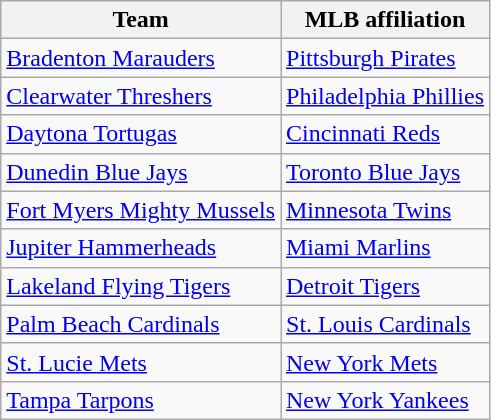<table class="wikitable sortable">
<tr>
<th>Team</th>
<th>MLB affiliation</th>
</tr>
<tr>
<td><a href='#'>Bradenton Marauders</a></td>
<td><a href='#'>Pittsburgh Pirates</a></td>
</tr>
<tr>
<td><a href='#'>Clearwater Threshers</a></td>
<td><a href='#'>Philadelphia Phillies</a></td>
</tr>
<tr>
<td><a href='#'>Daytona Tortugas</a></td>
<td><a href='#'>Cincinnati Reds</a></td>
</tr>
<tr>
<td><a href='#'>Dunedin Blue Jays</a></td>
<td><a href='#'>Toronto Blue Jays</a></td>
</tr>
<tr>
<td><a href='#'>Fort Myers Mighty Mussels</a></td>
<td><a href='#'>Minnesota Twins</a></td>
</tr>
<tr>
<td><a href='#'>Jupiter Hammerheads</a></td>
<td><a href='#'>Miami Marlins</a></td>
</tr>
<tr>
<td><a href='#'>Lakeland Flying Tigers</a></td>
<td><a href='#'>Detroit Tigers</a></td>
</tr>
<tr>
<td><a href='#'>Palm Beach Cardinals</a></td>
<td><a href='#'>St. Louis Cardinals</a></td>
</tr>
<tr>
<td><a href='#'>St. Lucie Mets</a></td>
<td><a href='#'>New York Mets</a></td>
</tr>
<tr>
<td><a href='#'>Tampa Tarpons</a></td>
<td><a href='#'>New York Yankees</a></td>
</tr>
</table>
